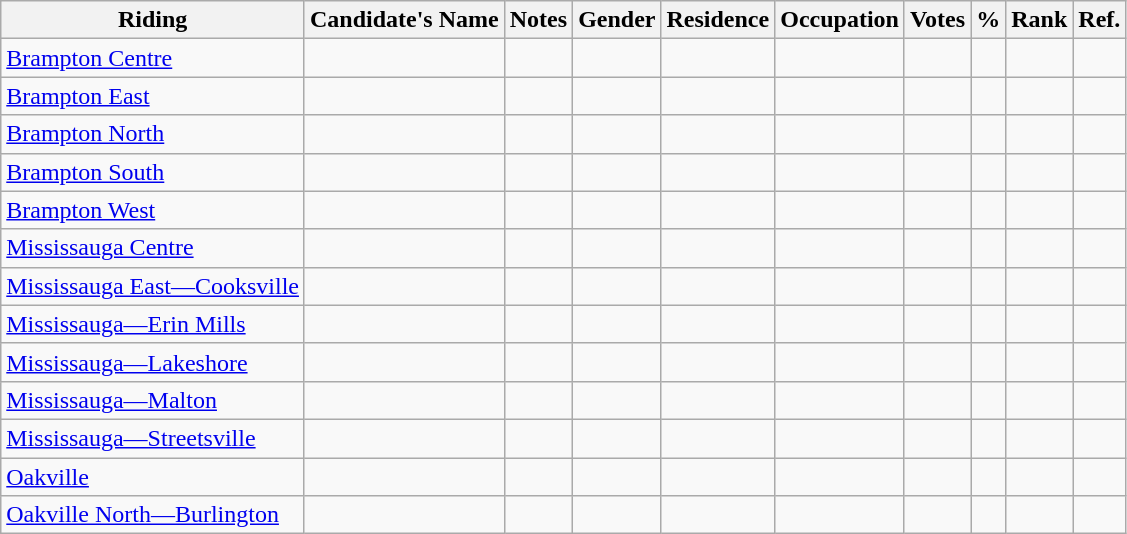<table class="wikitable sortable">
<tr>
<th>Riding</th>
<th>Candidate's Name</th>
<th>Notes</th>
<th>Gender</th>
<th>Residence</th>
<th>Occupation</th>
<th>Votes</th>
<th>%</th>
<th>Rank</th>
<th>Ref.</th>
</tr>
<tr>
<td><a href='#'>Brampton Centre</a></td>
<td></td>
<td></td>
<td></td>
<td></td>
<td></td>
<td></td>
<td></td>
<td></td>
<td></td>
</tr>
<tr>
<td><a href='#'>Brampton East</a></td>
<td></td>
<td></td>
<td></td>
<td></td>
<td></td>
<td></td>
<td></td>
<td></td>
<td></td>
</tr>
<tr>
<td><a href='#'>Brampton North</a></td>
<td></td>
<td></td>
<td></td>
<td></td>
<td></td>
<td></td>
<td></td>
<td></td>
<td></td>
</tr>
<tr>
<td><a href='#'>Brampton South</a></td>
<td></td>
<td></td>
<td></td>
<td></td>
<td></td>
<td></td>
<td></td>
<td></td>
<td></td>
</tr>
<tr>
<td><a href='#'>Brampton West</a></td>
<td></td>
<td></td>
<td></td>
<td></td>
<td></td>
<td></td>
<td></td>
<td></td>
<td></td>
</tr>
<tr>
<td><a href='#'>Mississauga Centre</a></td>
<td></td>
<td></td>
<td></td>
<td></td>
<td></td>
<td></td>
<td></td>
<td></td>
<td></td>
</tr>
<tr>
<td><a href='#'>Mississauga East—Cooksville</a></td>
<td></td>
<td></td>
<td></td>
<td></td>
<td></td>
<td></td>
<td></td>
<td></td>
<td></td>
</tr>
<tr>
<td><a href='#'>Mississauga—Erin Mills</a></td>
<td></td>
<td></td>
<td></td>
<td></td>
<td></td>
<td></td>
<td></td>
<td></td>
<td></td>
</tr>
<tr>
<td><a href='#'>Mississauga—Lakeshore</a></td>
<td></td>
<td></td>
<td></td>
<td></td>
<td></td>
<td></td>
<td></td>
<td></td>
<td></td>
</tr>
<tr>
<td><a href='#'>Mississauga—Malton</a></td>
<td></td>
<td></td>
<td></td>
<td></td>
<td></td>
<td></td>
<td></td>
<td></td>
<td></td>
</tr>
<tr>
<td><a href='#'>Mississauga—Streetsville</a></td>
<td></td>
<td></td>
<td></td>
<td></td>
<td></td>
<td></td>
<td></td>
<td></td>
<td></td>
</tr>
<tr>
<td><a href='#'>Oakville</a></td>
<td></td>
<td></td>
<td></td>
<td></td>
<td></td>
<td></td>
<td></td>
<td></td>
<td></td>
</tr>
<tr>
<td><a href='#'>Oakville North—Burlington</a></td>
<td></td>
<td></td>
<td></td>
<td></td>
<td></td>
<td></td>
<td></td>
<td></td>
<td></td>
</tr>
</table>
